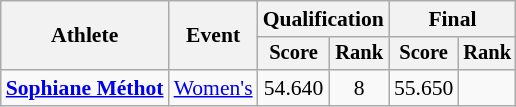<table class=wikitable style=font-size:90%;text-align:center>
<tr>
<th rowspan=2>Athlete</th>
<th rowspan=2>Event</th>
<th colspan=2>Qualification</th>
<th colspan=2>Final</th>
</tr>
<tr style=font-size:95%>
<th>Score</th>
<th>Rank</th>
<th>Score</th>
<th>Rank</th>
</tr>
<tr>
<td align=left><strong><a href='#'>Sophiane Méthot</a></strong></td>
<td align=left><a href='#'>Women's</a></td>
<td>54.640</td>
<td>8</td>
<td>55.650</td>
<td></td>
</tr>
</table>
